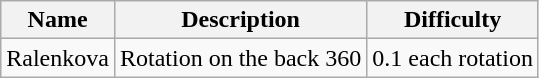<table class="wikitable">
<tr>
<th>Name</th>
<th>Description</th>
<th>Difficulty</th>
</tr>
<tr>
<td>Ralenkova</td>
<td>Rotation on the back 360</td>
<td>0.1 each rotation</td>
</tr>
</table>
